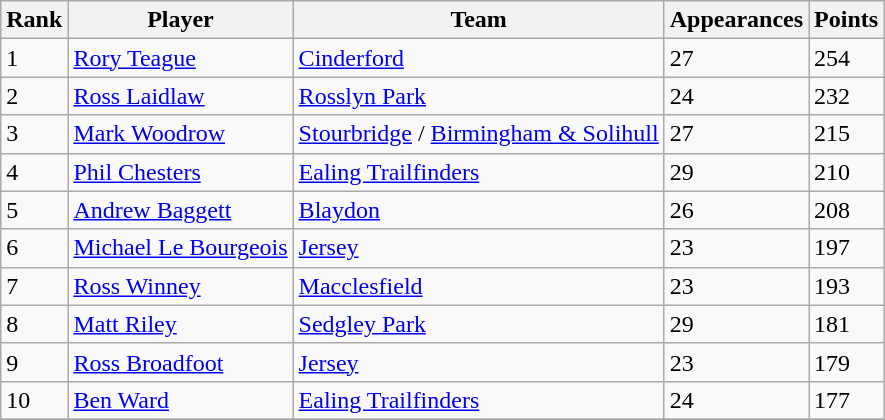<table class="wikitable">
<tr>
<th>Rank</th>
<th>Player</th>
<th>Team</th>
<th>Appearances</th>
<th>Points</th>
</tr>
<tr>
<td>1</td>
<td> <a href='#'>Rory Teague</a></td>
<td><a href='#'>Cinderford</a></td>
<td>27</td>
<td>254</td>
</tr>
<tr>
<td>2</td>
<td> <a href='#'>Ross Laidlaw</a></td>
<td><a href='#'>Rosslyn Park</a></td>
<td>24</td>
<td>232</td>
</tr>
<tr>
<td>3</td>
<td> <a href='#'>Mark Woodrow</a></td>
<td><a href='#'>Stourbridge</a> / <a href='#'>Birmingham & Solihull</a></td>
<td>27</td>
<td>215</td>
</tr>
<tr>
<td>4</td>
<td> <a href='#'>Phil Chesters</a></td>
<td><a href='#'>Ealing Trailfinders</a></td>
<td>29</td>
<td>210</td>
</tr>
<tr>
<td>5</td>
<td> <a href='#'>Andrew Baggett</a></td>
<td><a href='#'>Blaydon</a></td>
<td>26</td>
<td>208</td>
</tr>
<tr>
<td>6</td>
<td> <a href='#'>Michael Le Bourgeois</a></td>
<td><a href='#'>Jersey</a></td>
<td>23</td>
<td>197</td>
</tr>
<tr>
<td>7</td>
<td> <a href='#'>Ross Winney</a></td>
<td><a href='#'>Macclesfield</a></td>
<td>23</td>
<td>193</td>
</tr>
<tr>
<td>8</td>
<td> <a href='#'>Matt Riley</a></td>
<td><a href='#'>Sedgley Park</a></td>
<td>29</td>
<td>181</td>
</tr>
<tr>
<td>9</td>
<td> <a href='#'>Ross Broadfoot</a></td>
<td><a href='#'>Jersey</a></td>
<td>23</td>
<td>179</td>
</tr>
<tr>
<td>10</td>
<td> <a href='#'>Ben Ward</a></td>
<td><a href='#'>Ealing Trailfinders</a></td>
<td>24</td>
<td>177</td>
</tr>
<tr>
</tr>
</table>
